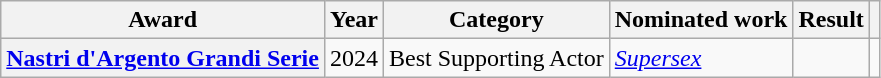<table class="wikitable plainrowheaders sortable">
<tr>
<th>Award</th>
<th>Year</th>
<th>Category</th>
<th>Nominated work</th>
<th>Result</th>
<th class="unsortable"></th>
</tr>
<tr>
<th scope="row"><a href='#'>Nastri d'Argento Grandi Serie</a></th>
<td>2024</td>
<td>Best Supporting Actor</td>
<td><em><a href='#'>Supersex</a></em></td>
<td></td>
<td></td>
</tr>
</table>
